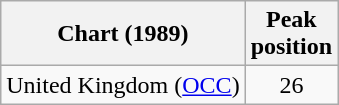<table class="wikitable sortable">
<tr>
<th>Chart (1989)</th>
<th>Peak<br>position</th>
</tr>
<tr>
<td>United Kingdom (<a href='#'>OCC</a>)</td>
<td style="text-align:center;">26</td>
</tr>
</table>
